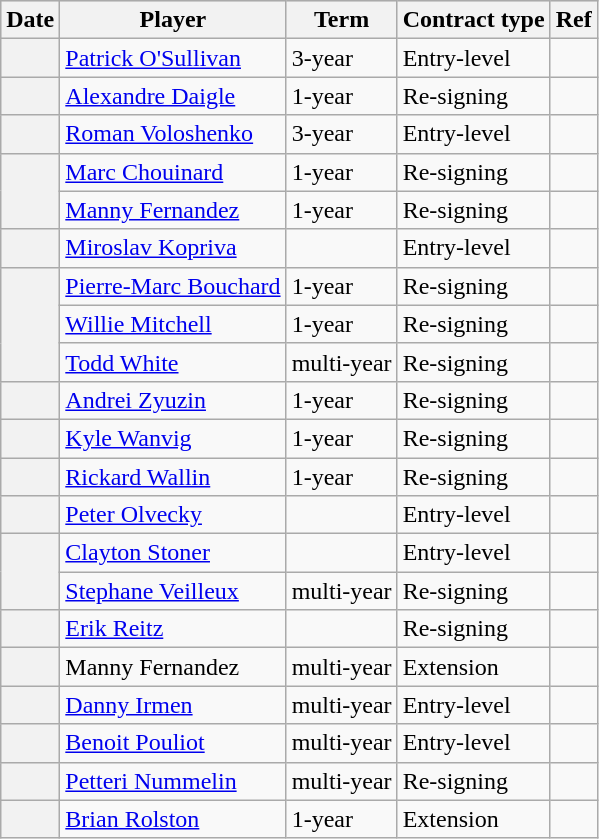<table class="wikitable plainrowheaders">
<tr style="background:#ddd; text-align:center;">
<th>Date</th>
<th>Player</th>
<th>Term</th>
<th>Contract type</th>
<th>Ref</th>
</tr>
<tr>
<th scope="row"></th>
<td><a href='#'>Patrick O'Sullivan</a></td>
<td>3-year</td>
<td>Entry-level</td>
<td></td>
</tr>
<tr>
<th scope="row"></th>
<td><a href='#'>Alexandre Daigle</a></td>
<td>1-year</td>
<td>Re-signing</td>
<td></td>
</tr>
<tr>
<th scope="row"></th>
<td><a href='#'>Roman Voloshenko</a></td>
<td>3-year</td>
<td>Entry-level</td>
<td></td>
</tr>
<tr>
<th scope="row" rowspan=2></th>
<td><a href='#'>Marc Chouinard</a></td>
<td>1-year</td>
<td>Re-signing</td>
<td></td>
</tr>
<tr>
<td><a href='#'>Manny Fernandez</a></td>
<td>1-year</td>
<td>Re-signing</td>
<td></td>
</tr>
<tr>
<th scope="row"></th>
<td><a href='#'>Miroslav Kopriva</a></td>
<td></td>
<td>Entry-level</td>
<td></td>
</tr>
<tr>
<th scope="row" rowspan=3></th>
<td><a href='#'>Pierre-Marc Bouchard</a></td>
<td>1-year</td>
<td>Re-signing</td>
<td></td>
</tr>
<tr>
<td><a href='#'>Willie Mitchell</a></td>
<td>1-year</td>
<td>Re-signing</td>
<td></td>
</tr>
<tr>
<td><a href='#'>Todd White</a></td>
<td>multi-year</td>
<td>Re-signing</td>
<td></td>
</tr>
<tr>
<th scope="row"></th>
<td><a href='#'>Andrei Zyuzin</a></td>
<td>1-year</td>
<td>Re-signing</td>
<td></td>
</tr>
<tr>
<th scope="row"></th>
<td><a href='#'>Kyle Wanvig</a></td>
<td>1-year</td>
<td>Re-signing</td>
<td></td>
</tr>
<tr>
<th scope="row"></th>
<td><a href='#'>Rickard Wallin</a></td>
<td>1-year</td>
<td>Re-signing</td>
<td></td>
</tr>
<tr>
<th scope="row"></th>
<td><a href='#'>Peter Olvecky</a></td>
<td></td>
<td>Entry-level</td>
<td></td>
</tr>
<tr>
<th scope="row" rowspan=2></th>
<td><a href='#'>Clayton Stoner</a></td>
<td></td>
<td>Entry-level</td>
<td></td>
</tr>
<tr>
<td><a href='#'>Stephane Veilleux</a></td>
<td>multi-year</td>
<td>Re-signing</td>
<td></td>
</tr>
<tr>
<th scope="row"></th>
<td><a href='#'>Erik Reitz</a></td>
<td></td>
<td>Re-signing</td>
<td></td>
</tr>
<tr>
<th scope="row"></th>
<td>Manny Fernandez</td>
<td>multi-year</td>
<td>Extension</td>
<td></td>
</tr>
<tr>
<th scope="row"></th>
<td><a href='#'>Danny Irmen</a></td>
<td>multi-year</td>
<td>Entry-level</td>
<td></td>
</tr>
<tr>
<th scope="row"></th>
<td><a href='#'>Benoit Pouliot</a></td>
<td>multi-year</td>
<td>Entry-level</td>
<td></td>
</tr>
<tr>
<th scope="row"></th>
<td><a href='#'>Petteri Nummelin</a></td>
<td>multi-year</td>
<td>Re-signing</td>
<td></td>
</tr>
<tr>
<th scope="row"></th>
<td><a href='#'>Brian Rolston</a></td>
<td>1-year</td>
<td>Extension</td>
<td></td>
</tr>
</table>
